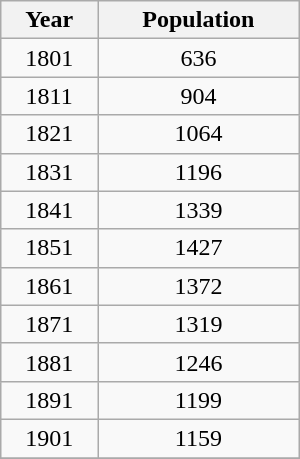<table class="wikitable" style="text-align: center; width: 200px; height: 200px; float: right">
<tr>
<th>Year</th>
<th>Population</th>
</tr>
<tr>
<td>1801</td>
<td>636</td>
</tr>
<tr>
<td>1811</td>
<td>904</td>
</tr>
<tr>
<td>1821</td>
<td>1064</td>
</tr>
<tr>
<td>1831</td>
<td>1196</td>
</tr>
<tr>
<td>1841</td>
<td>1339</td>
</tr>
<tr>
<td>1851</td>
<td>1427</td>
</tr>
<tr>
<td>1861</td>
<td>1372</td>
</tr>
<tr>
<td>1871</td>
<td>1319</td>
</tr>
<tr>
<td>1881</td>
<td>1246</td>
</tr>
<tr>
<td>1891</td>
<td>1199</td>
</tr>
<tr>
<td>1901</td>
<td>1159</td>
</tr>
<tr>
</tr>
</table>
